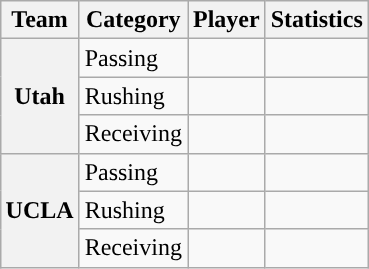<table class="wikitable" style="float:right">
<tr>
<th>Team</th>
<th>Category</th>
<th>Player</th>
<th>Statistics</th>
</tr>
<tr>
<th rowspan=3>Utah</th>
<td>Passing</td>
<td></td>
<td></td>
</tr>
<tr>
<td>Rushing</td>
<td></td>
<td></td>
</tr>
<tr>
<td>Receiving</td>
<td></td>
<td></td>
</tr>
<tr>
<th rowspan=3>UCLA</th>
<td>Passing</td>
<td></td>
<td></td>
</tr>
<tr>
<td>Rushing</td>
<td></td>
<td></td>
</tr>
<tr>
<td>Receiving</td>
<td></td>
<td></td>
</tr>
</table>
